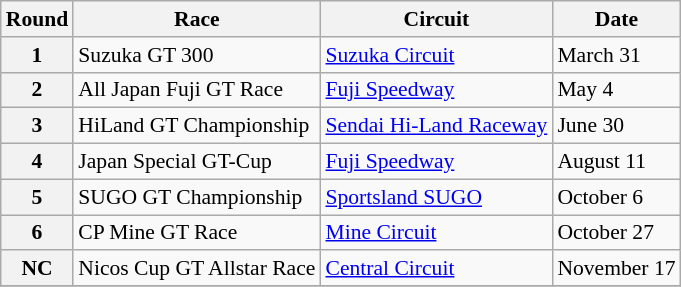<table class="wikitable" style="font-size: 90%;">
<tr>
<th>Round</th>
<th>Race</th>
<th>Circuit</th>
<th>Date</th>
</tr>
<tr>
<th>1</th>
<td>Suzuka GT 300</td>
<td> <a href='#'>Suzuka Circuit</a></td>
<td>March 31</td>
</tr>
<tr>
<th>2</th>
<td>All Japan Fuji GT Race</td>
<td> <a href='#'>Fuji Speedway</a></td>
<td>May 4</td>
</tr>
<tr>
<th>3</th>
<td>HiLand GT Championship</td>
<td> <a href='#'>Sendai Hi-Land Raceway</a></td>
<td>June 30</td>
</tr>
<tr>
<th>4</th>
<td>Japan Special GT-Cup</td>
<td> <a href='#'>Fuji Speedway</a></td>
<td>August 11</td>
</tr>
<tr>
<th>5</th>
<td>SUGO GT Championship</td>
<td> <a href='#'>Sportsland SUGO</a></td>
<td>October 6</td>
</tr>
<tr>
<th>6</th>
<td>CP Mine GT Race</td>
<td> <a href='#'>Mine Circuit</a></td>
<td>October 27</td>
</tr>
<tr>
<th>NC</th>
<td>Nicos Cup GT Allstar Race</td>
<td> <a href='#'>Central Circuit</a></td>
<td>November 17</td>
</tr>
<tr>
</tr>
</table>
